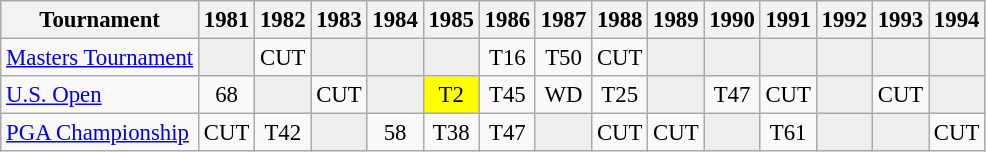<table class="wikitable" style="font-size:95%;text-align:center;">
<tr>
<th>Tournament</th>
<th>1981</th>
<th>1982</th>
<th>1983</th>
<th>1984</th>
<th>1985</th>
<th>1986</th>
<th>1987</th>
<th>1988</th>
<th>1989</th>
<th>1990</th>
<th>1991</th>
<th>1992</th>
<th>1993</th>
<th>1994</th>
</tr>
<tr>
<td align=left><a href='#'>Masters Tournament</a></td>
<td style="background:#eeeeee;"></td>
<td>CUT</td>
<td style="background:#eeeeee;"></td>
<td style="background:#eeeeee;"></td>
<td style="background:#eeeeee;"></td>
<td>T16</td>
<td>T50</td>
<td>CUT</td>
<td style="background:#eeeeee;"></td>
<td style="background:#eeeeee;"></td>
<td style="background:#eeeeee;"></td>
<td style="background:#eeeeee;"></td>
<td style="background:#eeeeee;"></td>
<td style="background:#eeeeee;"></td>
</tr>
<tr>
<td align=left><a href='#'>U.S. Open</a></td>
<td>68</td>
<td style="background:#eeeeee;"></td>
<td>CUT</td>
<td style="background:#eeeeee;"></td>
<td style="background:yellow;">T2</td>
<td>T45</td>
<td>WD</td>
<td>T25</td>
<td style="background:#eeeeee;"></td>
<td>T47</td>
<td>CUT</td>
<td style="background:#eeeeee;"></td>
<td>CUT</td>
<td style="background:#eeeeee;"></td>
</tr>
<tr>
<td align=left><a href='#'>PGA Championship</a></td>
<td>CUT</td>
<td>T42</td>
<td style="background:#eeeeee;"></td>
<td>58</td>
<td>T38</td>
<td>T47</td>
<td style="background:#eeeeee;"></td>
<td>CUT</td>
<td>CUT</td>
<td style="background:#eeeeee;"></td>
<td>T61</td>
<td style="background:#eeeeee;"></td>
<td style="background:#eeeeee;"></td>
<td>CUT</td>
</tr>
</table>
